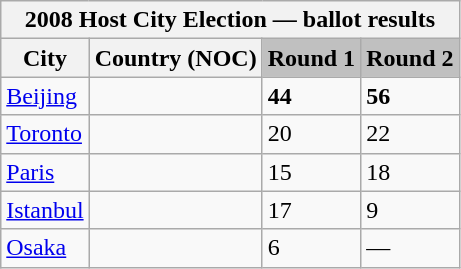<table class=wikitable>
<tr>
<th colspan=6 align=center>2008 Host City Election — ballot results</th>
</tr>
<tr>
<th>City</th>
<th>Country (NOC)</th>
<td bgcolor=silver><strong>Round 1</strong></td>
<td bgcolor=silver><strong>Round 2</strong></td>
</tr>
<tr>
<td><a href='#'>Beijing</a></td>
<td></td>
<td><strong>44</strong></td>
<td><strong>56</strong></td>
</tr>
<tr>
<td><a href='#'>Toronto</a></td>
<td></td>
<td>20</td>
<td>22</td>
</tr>
<tr>
<td><a href='#'>Paris</a></td>
<td></td>
<td>15</td>
<td>18</td>
</tr>
<tr>
<td><a href='#'>Istanbul</a></td>
<td></td>
<td>17</td>
<td>9</td>
</tr>
<tr>
<td><a href='#'>Osaka</a></td>
<td></td>
<td>6</td>
<td>—</td>
</tr>
</table>
